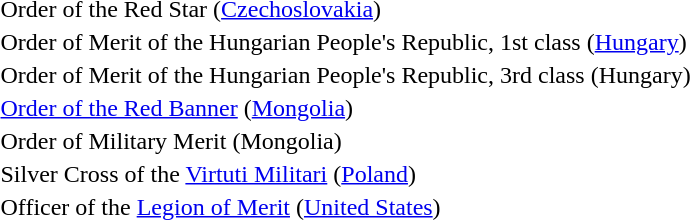<table>
<tr>
<td></td>
<td>Order of the Red Star (<a href='#'>Czechoslovakia</a>)</td>
</tr>
<tr>
<td></td>
<td>Order of Merit of the Hungarian People's Republic, 1st class (<a href='#'>Hungary</a>)</td>
</tr>
<tr>
<td></td>
<td>Order of Merit of the Hungarian People's Republic, 3rd class (Hungary)</td>
</tr>
<tr>
<td></td>
<td><a href='#'>Order of the Red Banner</a> (<a href='#'>Mongolia</a>)</td>
</tr>
<tr>
<td></td>
<td>Order of Military Merit (Mongolia)</td>
</tr>
<tr>
<td></td>
<td>Silver Cross of the <a href='#'>Virtuti Militari</a> (<a href='#'>Poland</a>)</td>
</tr>
<tr>
<td></td>
<td>Officer of the <a href='#'>Legion of Merit</a> (<a href='#'>United States</a>)</td>
</tr>
<tr>
</tr>
</table>
